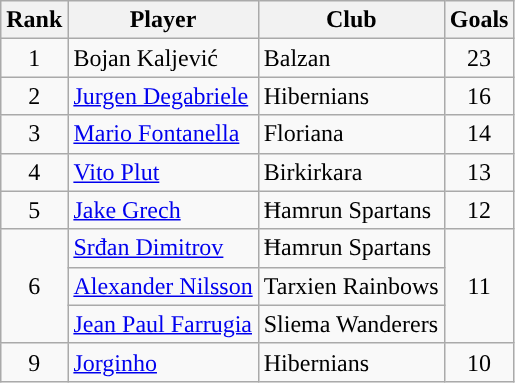<table class="wikitable" style="text-align:center">
<tr>
<th>Rank</th>
<th>Player</th>
<th>Club</th>
<th>Goals</th>
</tr>
<tr>
<td>1</td>
<td align="left"> Bojan Kaljević</td>
<td align="left">Balzan</td>
<td>23</td>
</tr>
<tr>
<td>2</td>
<td align="left"> <a href='#'>Jurgen Degabriele</a></td>
<td align="left">Hibernians</td>
<td>16</td>
</tr>
<tr>
<td>3</td>
<td align="left"> <a href='#'>Mario Fontanella</a></td>
<td align="left">Floriana</td>
<td>14</td>
</tr>
<tr>
<td>4</td>
<td align="left"> <a href='#'>Vito Plut</a></td>
<td align="left">Birkirkara</td>
<td>13</td>
</tr>
<tr>
<td>5</td>
<td align="left"> <a href='#'>Jake Grech</a></td>
<td align="left">Ħamrun Spartans</td>
<td>12</td>
</tr>
<tr>
<td rowspan="3">6</td>
<td align="left"> <a href='#'>Srđan Dimitrov</a></td>
<td align="left">Ħamrun Spartans</td>
<td rowspan="3">11</td>
</tr>
<tr>
<td align="left"> <a href='#'>Alexander Nilsson</a></td>
<td align="left">Tarxien Rainbows</td>
</tr>
<tr>
<td align="left"> <a href='#'>Jean Paul Farrugia</a></td>
<td align="left">Sliema Wanderers</td>
</tr>
<tr>
<td>9</td>
<td align="left"> <a href='#'>Jorginho</a></td>
<td align="left">Hibernians</td>
<td>10</td>
</tr>
</table>
